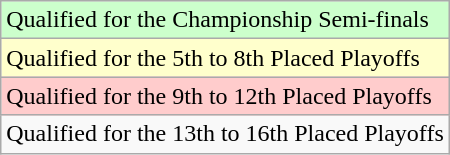<table class="wikitable">
<tr>
<td bgcolor="#ccffcc">Qualified for the Championship Semi-finals</td>
</tr>
<tr>
<td bgcolor="#ffffcc">Qualified for the 5th to 8th Placed Playoffs</td>
</tr>
<tr>
<td bgcolor="#ffcccc">Qualified for the 9th to 12th Placed Playoffs</td>
</tr>
<tr>
<td bgcolor="">Qualified for the 13th to 16th Placed Playoffs</td>
</tr>
</table>
